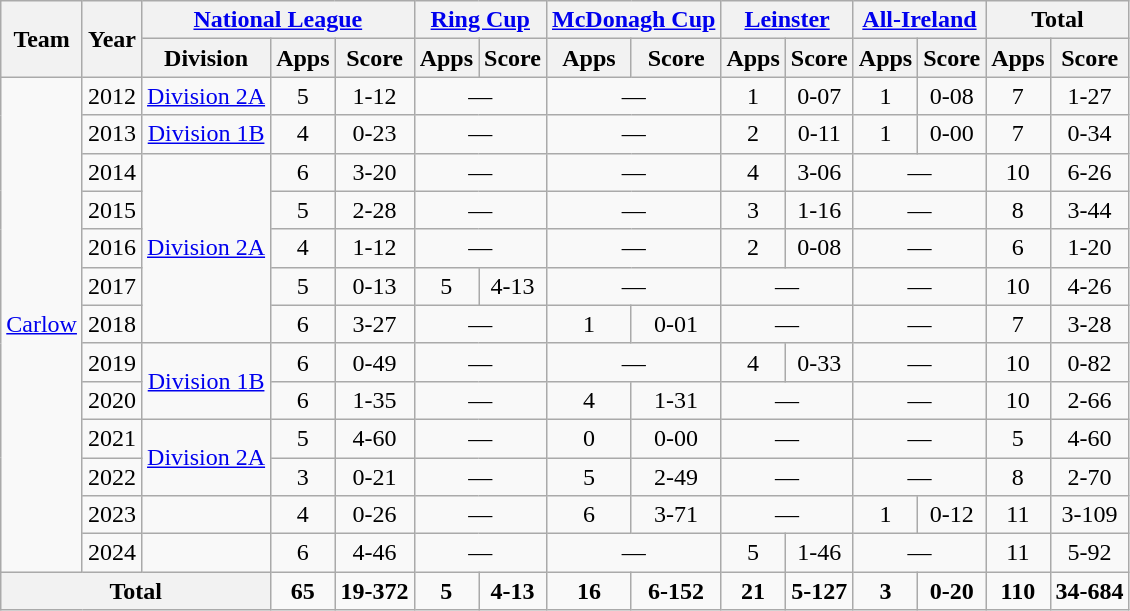<table class="wikitable" style="text-align:center">
<tr>
<th rowspan="2">Team</th>
<th rowspan="2">Year</th>
<th colspan="3"><a href='#'>National League</a></th>
<th colspan="2"><a href='#'>Ring Cup</a></th>
<th colspan="2"><a href='#'>McDonagh Cup</a></th>
<th colspan="2"><a href='#'>Leinster</a></th>
<th colspan="2"><a href='#'>All-Ireland</a></th>
<th colspan="2">Total</th>
</tr>
<tr>
<th>Division</th>
<th>Apps</th>
<th>Score</th>
<th>Apps</th>
<th>Score</th>
<th>Apps</th>
<th>Score</th>
<th>Apps</th>
<th>Score</th>
<th>Apps</th>
<th>Score</th>
<th>Apps</th>
<th>Score</th>
</tr>
<tr>
<td rowspan="13"><a href='#'>Carlow</a></td>
<td>2012</td>
<td rowspan="1"><a href='#'>Division 2A</a></td>
<td>5</td>
<td>1-12</td>
<td colspan=2>—</td>
<td colspan=2>—</td>
<td>1</td>
<td>0-07</td>
<td>1</td>
<td>0-08</td>
<td>7</td>
<td>1-27</td>
</tr>
<tr>
<td>2013</td>
<td rowspan="1"><a href='#'>Division 1B</a></td>
<td>4</td>
<td>0-23</td>
<td colspan=2>—</td>
<td colspan=2>—</td>
<td>2</td>
<td>0-11</td>
<td>1</td>
<td>0-00</td>
<td>7</td>
<td>0-34</td>
</tr>
<tr>
<td>2014</td>
<td rowspan="5"><a href='#'>Division 2A</a></td>
<td>6</td>
<td>3-20</td>
<td colspan=2>—</td>
<td colspan=2>—</td>
<td>4</td>
<td>3-06</td>
<td colspan=2>—</td>
<td>10</td>
<td>6-26</td>
</tr>
<tr>
<td>2015</td>
<td>5</td>
<td>2-28</td>
<td colspan=2>—</td>
<td colspan=2>—</td>
<td>3</td>
<td>1-16</td>
<td colspan=2>—</td>
<td>8</td>
<td>3-44</td>
</tr>
<tr>
<td>2016</td>
<td>4</td>
<td>1-12</td>
<td colspan=2>—</td>
<td colspan=2>—</td>
<td>2</td>
<td>0-08</td>
<td colspan="2">—</td>
<td>6</td>
<td>1-20</td>
</tr>
<tr>
<td>2017</td>
<td>5</td>
<td>0-13</td>
<td>5</td>
<td>4-13</td>
<td colspan=2>—</td>
<td colspan=2>—</td>
<td colspan=2>—</td>
<td>10</td>
<td>4-26</td>
</tr>
<tr>
<td>2018</td>
<td>6</td>
<td>3-27</td>
<td colspan=2>—</td>
<td>1</td>
<td>0-01</td>
<td colspan=2>—</td>
<td colspan=2>—</td>
<td>7</td>
<td>3-28</td>
</tr>
<tr>
<td>2019</td>
<td rowspan="2"><a href='#'>Division 1B</a></td>
<td>6</td>
<td>0-49</td>
<td colspan=2>—</td>
<td colspan=2>—</td>
<td>4</td>
<td>0-33</td>
<td colspan="2">—</td>
<td>10</td>
<td>0-82</td>
</tr>
<tr>
<td>2020</td>
<td>6</td>
<td>1-35</td>
<td colspan=2>—</td>
<td>4</td>
<td>1-31</td>
<td colspan=2>—</td>
<td colspan=2>—</td>
<td>10</td>
<td>2-66</td>
</tr>
<tr>
<td>2021</td>
<td rowspan="2"><a href='#'>Division 2A</a></td>
<td>5</td>
<td>4-60</td>
<td colspan="2">—</td>
<td>0</td>
<td>0-00</td>
<td colspan=2>—</td>
<td colspan=2>—</td>
<td>5</td>
<td>4-60</td>
</tr>
<tr>
<td>2022</td>
<td>3</td>
<td>0-21</td>
<td colspan="2">—</td>
<td>5</td>
<td>2-49</td>
<td colspan="2">—</td>
<td colspan="2">—</td>
<td>8</td>
<td>2-70</td>
</tr>
<tr>
<td>2023</td>
<td></td>
<td>4</td>
<td>0-26</td>
<td colspan="2">—</td>
<td>6</td>
<td>3-71</td>
<td colspan="2">—</td>
<td>1</td>
<td>0-12</td>
<td>11</td>
<td>3-109</td>
</tr>
<tr>
<td>2024</td>
<td></td>
<td>6</td>
<td>4-46</td>
<td colspan="2">—</td>
<td colspan="2">—</td>
<td>5</td>
<td>1-46</td>
<td colspan="2">—</td>
<td>11</td>
<td>5-92</td>
</tr>
<tr>
<th colspan="3">Total</th>
<td><strong>65</strong></td>
<td><strong>19-372</strong></td>
<td><strong>5</strong></td>
<td><strong>4-13</strong></td>
<td><strong>16</strong></td>
<td><strong>6-152</strong></td>
<td><strong>21</strong></td>
<td><strong>5-127</strong></td>
<td><strong>3</strong></td>
<td><strong>0-20</strong></td>
<td><strong>110</strong></td>
<td><strong>34-684</strong></td>
</tr>
</table>
